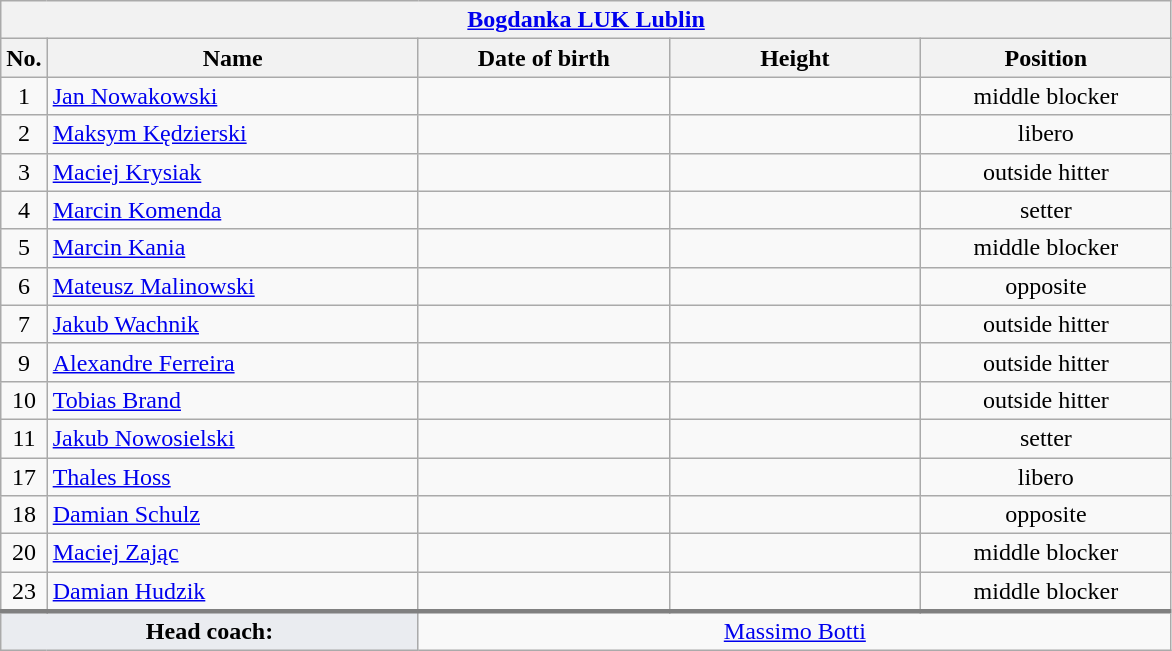<table class="wikitable collapsible collapsed" style="font-size:100%; text-align:center">
<tr>
<th colspan=5 style="width:30em"><a href='#'>Bogdanka LUK Lublin</a></th>
</tr>
<tr>
<th>No.</th>
<th style="width:15em">Name</th>
<th style="width:10em">Date of birth</th>
<th style="width:10em">Height</th>
<th style="width:10em">Position</th>
</tr>
<tr>
<td>1</td>
<td align=left> <a href='#'>Jan Nowakowski</a></td>
<td align=right></td>
<td></td>
<td>middle blocker</td>
</tr>
<tr>
<td>2</td>
<td align=left> <a href='#'>Maksym Kędzierski</a></td>
<td align=right></td>
<td></td>
<td>libero</td>
</tr>
<tr>
<td>3</td>
<td align=left> <a href='#'>Maciej Krysiak</a></td>
<td align=right></td>
<td></td>
<td>outside hitter</td>
</tr>
<tr>
<td>4</td>
<td align=left> <a href='#'>Marcin Komenda</a></td>
<td align=right></td>
<td></td>
<td>setter</td>
</tr>
<tr>
<td>5</td>
<td align=left> <a href='#'>Marcin Kania</a></td>
<td align=right></td>
<td></td>
<td>middle blocker</td>
</tr>
<tr>
<td>6</td>
<td align=left> <a href='#'>Mateusz Malinowski</a></td>
<td align=right></td>
<td></td>
<td>opposite</td>
</tr>
<tr>
<td>7</td>
<td align=left> <a href='#'>Jakub Wachnik</a></td>
<td align=right></td>
<td></td>
<td>outside hitter</td>
</tr>
<tr>
<td>9</td>
<td align=left> <a href='#'>Alexandre Ferreira</a></td>
<td align=right></td>
<td></td>
<td>outside hitter</td>
</tr>
<tr>
<td>10</td>
<td align=left> <a href='#'>Tobias Brand</a></td>
<td align=right></td>
<td></td>
<td>outside hitter</td>
</tr>
<tr>
<td>11</td>
<td align=left> <a href='#'>Jakub Nowosielski</a></td>
<td align=right></td>
<td></td>
<td>setter</td>
</tr>
<tr>
<td>17</td>
<td align=left> <a href='#'>Thales Hoss</a></td>
<td align=right></td>
<td></td>
<td>libero</td>
</tr>
<tr>
<td>18</td>
<td align=left> <a href='#'>Damian Schulz</a></td>
<td align=right></td>
<td></td>
<td>opposite</td>
</tr>
<tr>
<td>20</td>
<td align=left> <a href='#'>Maciej Zając</a></td>
<td align=right></td>
<td></td>
<td>middle blocker</td>
</tr>
<tr>
<td>23</td>
<td align=left> <a href='#'>Damian Hudzik</a></td>
<td align=right></td>
<td></td>
<td>middle blocker</td>
</tr>
<tr style="border-top: 3px solid grey">
<td colspan=2 style="background:#EAECF0"><strong>Head coach:</strong></td>
<td colspan=3> <a href='#'>Massimo Botti</a></td>
</tr>
</table>
